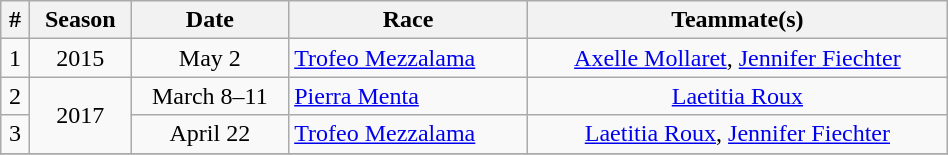<table class="wikitable" width=50% style="font-size:100%; text-align:center;">
<tr>
<th>#</th>
<th>Season</th>
<th>Date</th>
<th>Race</th>
<th>Teammate(s)</th>
</tr>
<tr>
<td>1</td>
<td rowspan=1>2015</td>
<td>May 2</td>
<td align=left><a href='#'>Trofeo Mezzalama</a></td>
<td><a href='#'>Axelle Mollaret</a>, <a href='#'>Jennifer Fiechter</a></td>
</tr>
<tr>
<td>2</td>
<td rowspan=2>2017</td>
<td>March 8–11</td>
<td align=left><a href='#'>Pierra Menta</a></td>
<td><a href='#'>Laetitia Roux</a></td>
</tr>
<tr>
<td>3</td>
<td>April 22</td>
<td align=left><a href='#'>Trofeo Mezzalama</a></td>
<td><a href='#'>Laetitia Roux</a>, <a href='#'>Jennifer Fiechter</a></td>
</tr>
<tr>
</tr>
</table>
